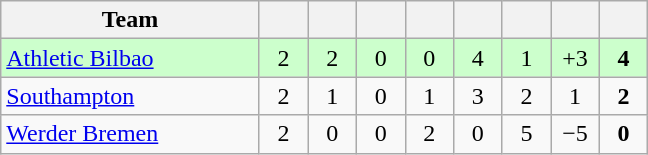<table class="wikitable" style="text-align: center;">
<tr>
<th width="165">Team</th>
<th width="25"></th>
<th width="25"></th>
<th width="25"></th>
<th width="25"></th>
<th width="25"></th>
<th width="25"></th>
<th width="25"></th>
<th width="25"></th>
</tr>
<tr bgcolor="#ccffcc">
<td style="text-align:left;"> <a href='#'>Athletic Bilbao</a></td>
<td>2</td>
<td>2</td>
<td>0</td>
<td>0</td>
<td>4</td>
<td>1</td>
<td>+3</td>
<td><strong>4</strong></td>
</tr>
<tr>
<td style="text-align:left;"> <a href='#'>Southampton</a></td>
<td>2</td>
<td>1</td>
<td>0</td>
<td>1</td>
<td>3</td>
<td>2</td>
<td>1</td>
<td><strong>2</strong></td>
</tr>
<tr>
<td style="text-align:left;"> <a href='#'>Werder Bremen</a></td>
<td>2</td>
<td>0</td>
<td>0</td>
<td>2</td>
<td>0</td>
<td>5</td>
<td>−5</td>
<td><strong>0</strong></td>
</tr>
</table>
